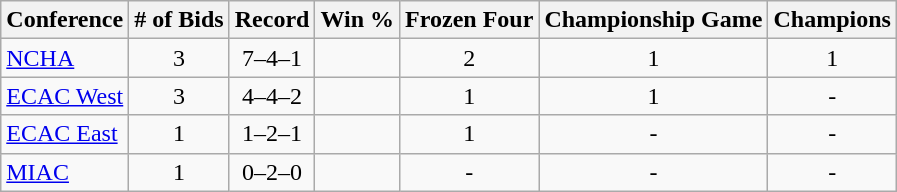<table class="wikitable sortable">
<tr>
<th>Conference</th>
<th># of Bids</th>
<th>Record</th>
<th>Win %</th>
<th>Frozen Four</th>
<th>Championship Game</th>
<th>Champions</th>
</tr>
<tr align="center">
<td align="left"><a href='#'>NCHA</a></td>
<td>3</td>
<td>7–4–1</td>
<td></td>
<td>2</td>
<td>1</td>
<td>1</td>
</tr>
<tr align="center">
<td align="left"><a href='#'>ECAC West</a></td>
<td>3</td>
<td>4–4–2</td>
<td></td>
<td>1</td>
<td>1</td>
<td>-</td>
</tr>
<tr align="center">
<td align="left"><a href='#'>ECAC East</a></td>
<td>1</td>
<td>1–2–1</td>
<td></td>
<td>1</td>
<td>-</td>
<td>-</td>
</tr>
<tr align="center">
<td align="left"><a href='#'>MIAC</a></td>
<td>1</td>
<td>0–2–0</td>
<td></td>
<td>-</td>
<td>-</td>
<td>-</td>
</tr>
</table>
